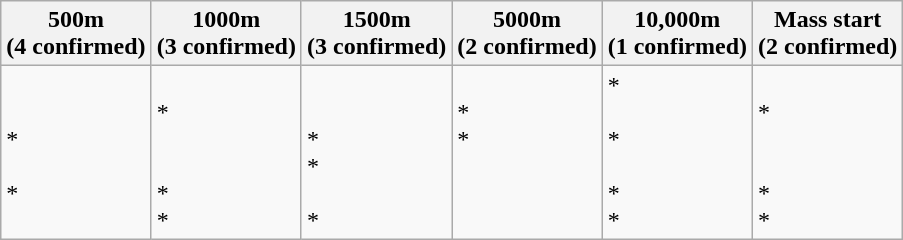<table class="wikitable">
<tr>
<th>500m<br>(4 confirmed)</th>
<th>1000m<br>(3 confirmed)</th>
<th>1500m<br>(3 confirmed)</th>
<th>5000m<br>(2 confirmed)</th>
<th>10,000m<br>(1 confirmed)</th>
<th>Mass start<br>(2 confirmed)</th>
</tr>
<tr>
<td valign="top"><strong></strong><br><strong></strong><br><strong></strong> *<br><s></s><br><s></s> *<br><strong></strong></td>
<td valign="top"><strong></strong><br><s></s> *<br><br><br><strong></strong> *<br><strong></strong> *</td>
<td valign="top"><br><br><strong></strong> *<br><strong></strong> *<br><br><strong></strong> *</td>
<td valign="top"><br><strong></strong> *<br><strong></strong> *<br><br><br></td>
<td valign="top"><strong></strong> *<br><s></s><br> *<br><br> *<br> *</td>
<td valign="top"><br><strong></strong> *<br><br><br><strong></strong> *<br> *</td>
</tr>
</table>
